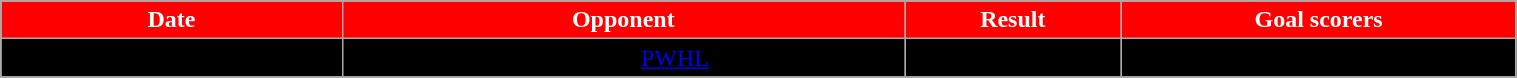<table class="wikitable" width="80%">
<tr align="center"  style=" background:red;color:white;">
<td><strong>Date</strong></td>
<td><strong>Opponent</strong></td>
<td><strong>Result</strong></td>
<td><strong>Goal scorers</strong></td>
</tr>
<tr align="center" bgcolor=" ">
<td>Sept. 23/12</td>
<td>Etobicoke (<a href='#'>PWHL</a>)</td>
<td></td>
<td></td>
</tr>
<tr align="center" bgcolor=" ">
</tr>
</table>
